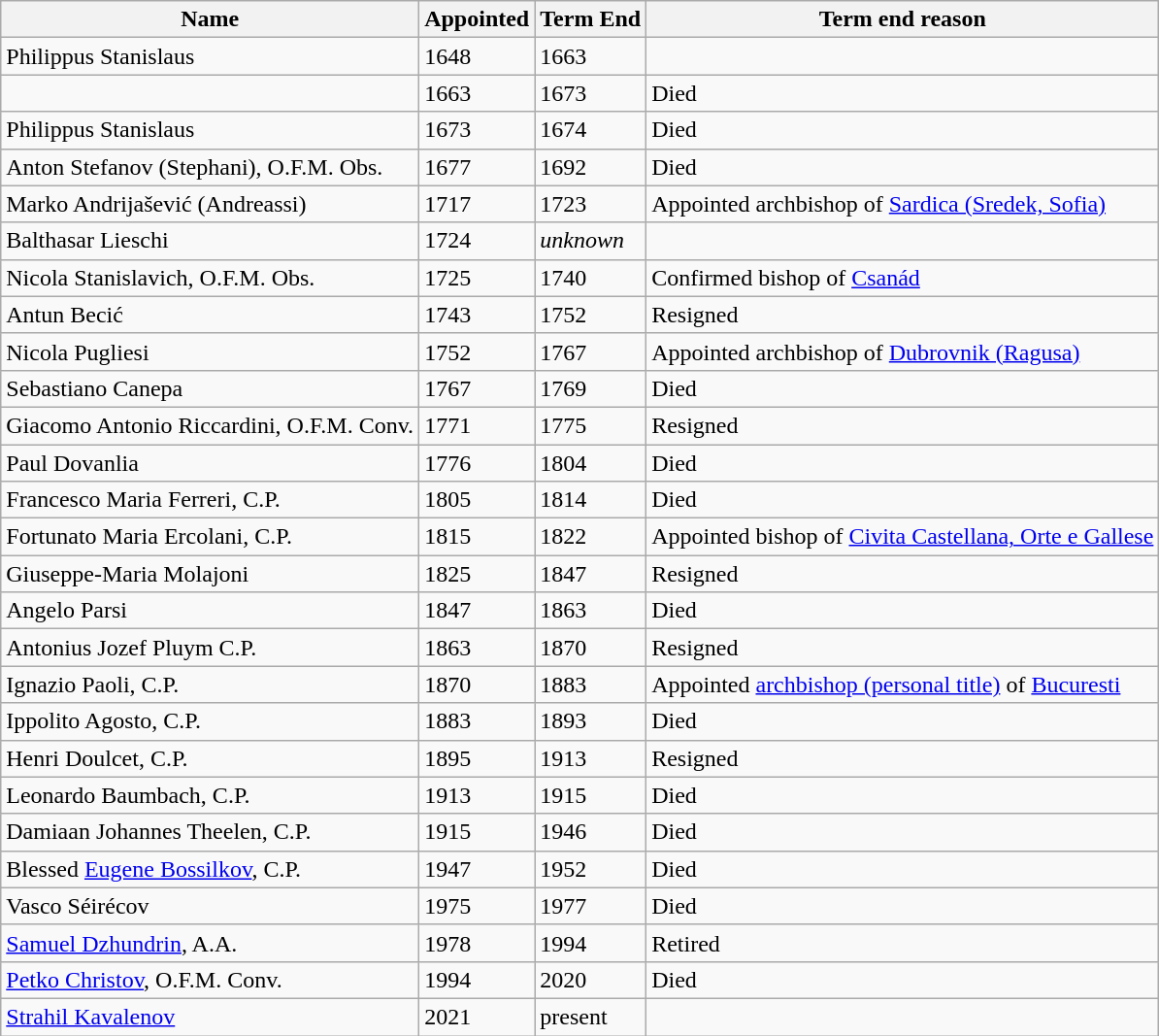<table class="wikitable sortable static-row-numbers col2center col3center sort-under">
<tr>
<th scope="col">Name</th>
<th scope="col">Appointed</th>
<th scope="col">Term End</th>
<th scope="col" class="unsortable">Term end reason</th>
</tr>
<tr>
<td>Philippus Stanislaus</td>
<td>1648</td>
<td>1663</td>
<td></td>
</tr>
<tr>
<td></td>
<td>1663</td>
<td>1673</td>
<td>Died</td>
</tr>
<tr>
<td>Philippus Stanislaus</td>
<td>1673</td>
<td>1674</td>
<td>Died</td>
</tr>
<tr>
<td>Anton Stefanov (Stephani), O.F.M. Obs.</td>
<td>1677</td>
<td>1692</td>
<td>Died</td>
</tr>
<tr>
<td>Marko Andrijašević (Andreassi)</td>
<td>1717</td>
<td>1723</td>
<td>Appointed archbishop of <a href='#'>Sardica (Sredek, Sofia)</a></td>
</tr>
<tr>
<td>Balthasar Lieschi</td>
<td>1724</td>
<td><em>unknown</em></td>
<td></td>
</tr>
<tr>
<td>Nicola Stanislavich, O.F.M. Obs.</td>
<td>1725</td>
<td>1740</td>
<td>Confirmed bishop of <a href='#'>Csanád</a></td>
</tr>
<tr>
<td>Antun Becić</td>
<td>1743</td>
<td>1752</td>
<td>Resigned</td>
</tr>
<tr>
<td>Nicola Pugliesi</td>
<td>1752</td>
<td>1767</td>
<td>Appointed archbishop of <a href='#'>Dubrovnik (Ragusa)</a></td>
</tr>
<tr>
<td>Sebastiano Canepa</td>
<td>1767</td>
<td>1769</td>
<td>Died</td>
</tr>
<tr>
<td>Giacomo Antonio Riccardini, O.F.M. Conv.</td>
<td>1771</td>
<td>1775</td>
<td>Resigned</td>
</tr>
<tr>
<td>Paul Dovanlia</td>
<td>1776</td>
<td>1804</td>
<td>Died</td>
</tr>
<tr>
<td>Francesco Maria Ferreri, C.P.</td>
<td>1805</td>
<td>1814</td>
<td>Died</td>
</tr>
<tr>
<td>Fortunato Maria Ercolani, C.P.</td>
<td>1815</td>
<td>1822</td>
<td>Appointed bishop of <a href='#'>Civita Castellana, Orte e Gallese</a></td>
</tr>
<tr>
<td>Giuseppe-Maria Molajoni</td>
<td>1825</td>
<td>1847</td>
<td>Resigned</td>
</tr>
<tr>
<td>Angelo Parsi</td>
<td>1847</td>
<td>1863</td>
<td>Died</td>
</tr>
<tr>
<td>Antonius Jozef Pluym C.P.</td>
<td>1863</td>
<td>1870</td>
<td>Resigned</td>
</tr>
<tr>
<td>Ignazio Paoli, C.P.</td>
<td>1870</td>
<td>1883</td>
<td>Appointed <a href='#'>archbishop (personal title)</a> of <a href='#'>Bucuresti</a></td>
</tr>
<tr>
<td>Ippolito Agosto, C.P.</td>
<td>1883</td>
<td>1893</td>
<td>Died</td>
</tr>
<tr>
<td>Henri Doulcet, C.P.</td>
<td>1895</td>
<td>1913</td>
<td>Resigned</td>
</tr>
<tr>
<td>Leonardo Baumbach, C.P.</td>
<td>1913</td>
<td>1915</td>
<td>Died</td>
</tr>
<tr>
<td>Damiaan Johannes Theelen, C.P.</td>
<td>1915</td>
<td>1946</td>
<td>Died</td>
</tr>
<tr>
<td>Blessed <a href='#'>Eugene Bossilkov</a>, C.P.</td>
<td>1947</td>
<td>1952</td>
<td>Died</td>
</tr>
<tr>
<td>Vasco Séirécov</td>
<td>1975</td>
<td>1977</td>
<td>Died</td>
</tr>
<tr>
<td><a href='#'>Samuel Dzhundrin</a>, A.A.</td>
<td>1978</td>
<td>1994</td>
<td>Retired</td>
</tr>
<tr>
<td><a href='#'>Petko Christov</a>, O.F.M. Conv.</td>
<td>1994</td>
<td>2020</td>
<td>Died</td>
</tr>
<tr>
<td><a href='#'>Strahil Kavalenov</a></td>
<td>2021</td>
<td>present</td>
<td></td>
</tr>
</table>
